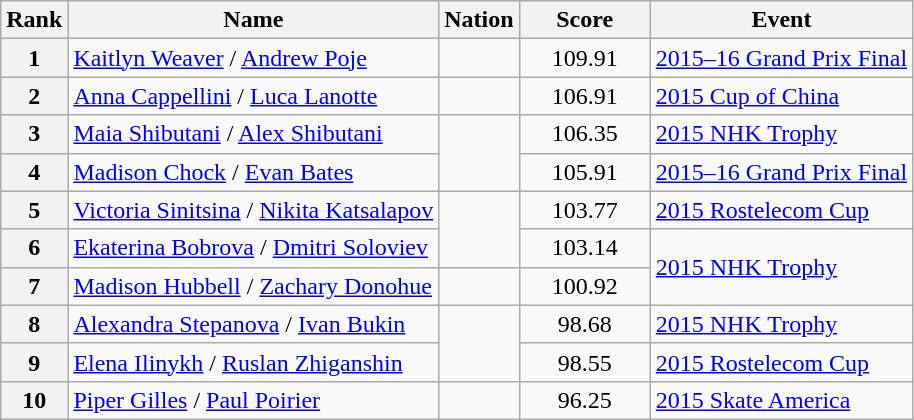<table class="wikitable sortable">
<tr>
<th>Rank</th>
<th>Name</th>
<th>Nation</th>
<th style="width:80px;">Score</th>
<th>Event</th>
</tr>
<tr>
<th>1</th>
<td><a href='#'>Kaitlyn Weaver</a> / <a href='#'>Andrew Poje</a></td>
<td></td>
<td style="text-align:center;">109.91</td>
<td><a href='#'>2015–16 Grand Prix Final</a></td>
</tr>
<tr>
<th>2</th>
<td><a href='#'>Anna Cappellini</a> / <a href='#'>Luca Lanotte</a></td>
<td></td>
<td style="text-align:center;">106.91</td>
<td><a href='#'>2015 Cup of China</a></td>
</tr>
<tr>
<th>3</th>
<td><a href='#'>Maia Shibutani</a> / <a href='#'>Alex Shibutani</a></td>
<td rowspan="2"></td>
<td style="text-align:center;">106.35</td>
<td><a href='#'>2015 NHK Trophy</a></td>
</tr>
<tr>
<th>4</th>
<td><a href='#'>Madison Chock</a> / <a href='#'>Evan Bates</a></td>
<td style="text-align:center;">105.91</td>
<td><a href='#'>2015–16 Grand Prix Final</a></td>
</tr>
<tr>
<th>5</th>
<td><a href='#'>Victoria Sinitsina</a> / <a href='#'>Nikita Katsalapov</a></td>
<td rowspan="2"></td>
<td style="text-align:center;">103.77</td>
<td><a href='#'>2015 Rostelecom Cup</a></td>
</tr>
<tr>
<th>6</th>
<td><a href='#'>Ekaterina Bobrova</a> / <a href='#'>Dmitri Soloviev</a></td>
<td style="text-align:center;">103.14</td>
<td rowspan="2"><a href='#'>2015 NHK Trophy</a></td>
</tr>
<tr>
<th>7</th>
<td><a href='#'>Madison Hubbell</a> / <a href='#'>Zachary Donohue</a></td>
<td></td>
<td style="text-align:center;">100.92</td>
</tr>
<tr>
<th>8</th>
<td><a href='#'>Alexandra Stepanova</a> / <a href='#'>Ivan Bukin</a></td>
<td rowspan="2"></td>
<td style="text-align:center;">98.68</td>
<td><a href='#'>2015 NHK Trophy</a></td>
</tr>
<tr>
<th>9</th>
<td><a href='#'>Elena Ilinykh</a> / <a href='#'>Ruslan Zhiganshin</a></td>
<td style="text-align:center;">98.55</td>
<td><a href='#'>2015 Rostelecom Cup</a></td>
</tr>
<tr>
<th>10</th>
<td><a href='#'>Piper Gilles</a> / <a href='#'>Paul Poirier</a></td>
<td></td>
<td style="text-align:center;">96.25</td>
<td><a href='#'>2015 Skate America</a></td>
</tr>
</table>
